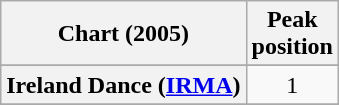<table class="wikitable sortable plainrowheaders" style="text-align:center">
<tr>
<th>Chart (2005)</th>
<th>Peak<br>position</th>
</tr>
<tr>
</tr>
<tr>
</tr>
<tr>
</tr>
<tr>
</tr>
<tr>
</tr>
<tr>
<th scope="row">Ireland Dance (<a href='#'>IRMA</a>)</th>
<td>1</td>
</tr>
<tr>
</tr>
<tr>
</tr>
<tr>
</tr>
<tr>
</tr>
<tr>
</tr>
<tr>
</tr>
</table>
